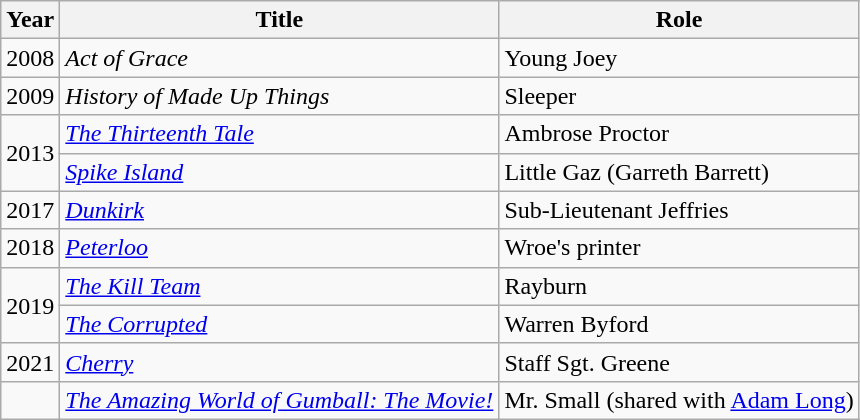<table class="wikitable sortable">
<tr>
<th>Year</th>
<th>Title</th>
<th>Role</th>
</tr>
<tr>
<td>2008</td>
<td><em>Act of Grace</em></td>
<td>Young Joey</td>
</tr>
<tr>
<td>2009</td>
<td><em>History of Made Up Things</em></td>
<td>Sleeper</td>
</tr>
<tr>
<td rowspan="2">2013</td>
<td><em><a href='#'>The Thirteenth Tale</a></em></td>
<td>Ambrose Proctor</td>
</tr>
<tr>
<td><em><a href='#'>Spike Island</a></em></td>
<td>Little Gaz (Garreth Barrett)</td>
</tr>
<tr>
<td>2017</td>
<td><em><a href='#'>Dunkirk</a></em></td>
<td>Sub-Lieutenant Jeffries</td>
</tr>
<tr>
<td>2018</td>
<td><em><a href='#'>Peterloo</a></em></td>
<td>Wroe's printer</td>
</tr>
<tr>
<td rowspan="2">2019</td>
<td><em><a href='#'>The Kill Team</a></em></td>
<td>Rayburn</td>
</tr>
<tr>
<td><em><a href='#'>The Corrupted</a></em></td>
<td>Warren Byford</td>
</tr>
<tr>
<td>2021</td>
<td><em><a href='#'>Cherry</a></em></td>
<td>Staff Sgt. Greene</td>
</tr>
<tr>
<td></td>
<td><em><a href='#'>The Amazing World of Gumball: The Movie!</a></em></td>
<td>Mr. Small (shared with <a href='#'>Adam Long</a>)</td>
</tr>
</table>
